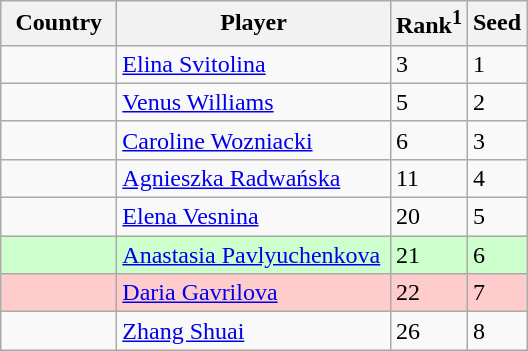<table class="sortable wikitable">
<tr>
<th width="70">Country</th>
<th width="175">Player</th>
<th>Rank<sup>1</sup></th>
<th>Seed</th>
</tr>
<tr>
<td></td>
<td><a href='#'>Elina Svitolina</a></td>
<td>3</td>
<td>1</td>
</tr>
<tr>
<td></td>
<td><a href='#'>Venus Williams</a></td>
<td>5</td>
<td>2</td>
</tr>
<tr>
<td></td>
<td><a href='#'>Caroline Wozniacki</a></td>
<td>6</td>
<td>3</td>
</tr>
<tr>
<td></td>
<td><a href='#'>Agnieszka Radwańska</a></td>
<td>11</td>
<td>4</td>
</tr>
<tr>
<td></td>
<td><a href='#'>Elena Vesnina</a></td>
<td>20</td>
<td>5</td>
</tr>
<tr style="background:#cfc;">
<td></td>
<td><a href='#'>Anastasia Pavlyuchenkova</a></td>
<td>21</td>
<td>6</td>
</tr>
<tr style="background:#fcc;">
<td></td>
<td><a href='#'>Daria Gavrilova</a></td>
<td>22</td>
<td>7</td>
</tr>
<tr>
<td></td>
<td><a href='#'>Zhang Shuai</a></td>
<td>26</td>
<td>8</td>
</tr>
</table>
